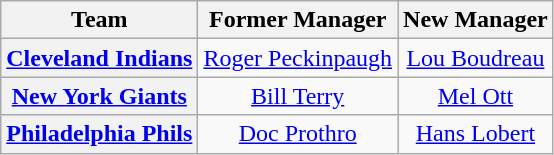<table class="wikitable plainrowheaders" style="text-align:center;">
<tr>
<th>Team</th>
<th>Former Manager</th>
<th>New Manager</th>
</tr>
<tr>
<th scope="row" style="text-align:center;"><a href='#'>Cleveland Indians</a></th>
<td><a href='#'>Roger Peckinpaugh</a></td>
<td><a href='#'>Lou Boudreau</a></td>
</tr>
<tr>
<th scope="row" style="text-align:center;"><a href='#'>New York Giants</a></th>
<td><a href='#'>Bill Terry</a></td>
<td><a href='#'>Mel Ott</a></td>
</tr>
<tr>
<th scope="row" style="text-align:center;"><a href='#'>Philadelphia Phils</a></th>
<td><a href='#'>Doc Prothro</a></td>
<td><a href='#'>Hans Lobert</a></td>
</tr>
</table>
